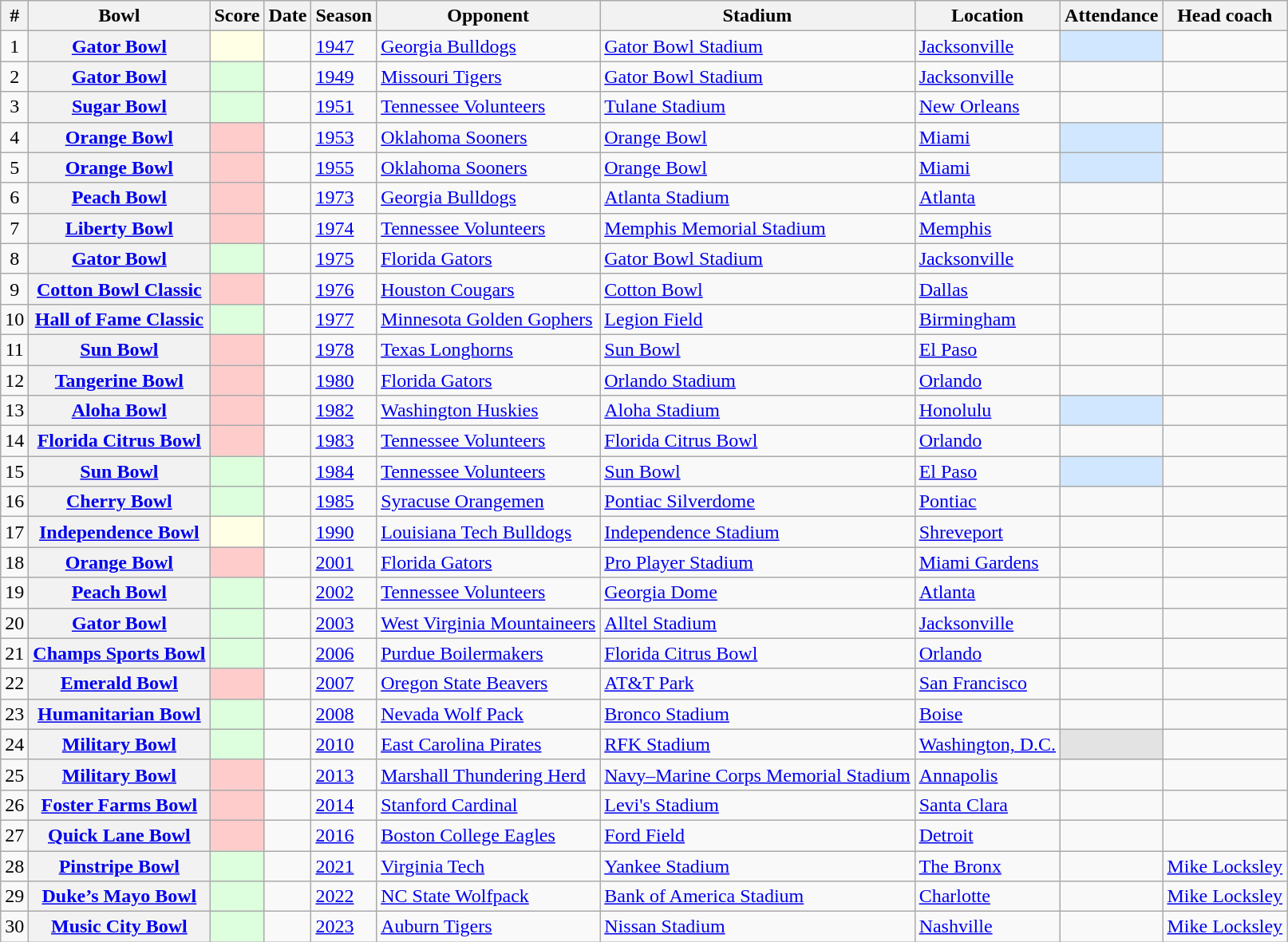<table class="wikitable sortable">
<tr>
<th scope="col">#</th>
<th scope="col">Bowl</th>
<th scope="col">Score</th>
<th scope="col">Date</th>
<th scope="col">Season</th>
<th scope="col">Opponent</th>
<th scope="col">Stadium</th>
<th scope="col">Location</th>
<th scope="col">Attendance</th>
<th scope="col">Head coach</th>
</tr>
<tr>
<td align="center">1</td>
<th scope="row"><a href='#'>Gator Bowl</a></th>
<td style="background:#ffffe6;"></td>
<td></td>
<td><a href='#'>1947</a></td>
<td><a href='#'>Georgia Bulldogs</a></td>
<td><a href='#'>Gator Bowl Stadium</a></td>
<td><a href='#'>Jacksonville</a></td>
<td style="background:#d0e7ff;"><sup></sup></td>
<td></td>
</tr>
<tr>
<td align="center">2</td>
<th scope="row"><a href='#'>Gator Bowl</a></th>
<td style="background:#dfd;"></td>
<td></td>
<td><a href='#'>1949</a></td>
<td><a href='#'>Missouri Tigers</a></td>
<td><a href='#'>Gator Bowl Stadium</a></td>
<td><a href='#'>Jacksonville</a></td>
<td></td>
<td></td>
</tr>
<tr>
<td align="center">3</td>
<th scope="row"><a href='#'>Sugar Bowl</a></th>
<td style="background:#dfd;"></td>
<td></td>
<td><a href='#'>1951</a></td>
<td><a href='#'>Tennessee Volunteers</a></td>
<td><a href='#'>Tulane Stadium</a></td>
<td><a href='#'>New Orleans</a></td>
<td></td>
<td></td>
</tr>
<tr>
<td align="center">4</td>
<th scope="row"><a href='#'>Orange Bowl</a></th>
<td style="background:#fcc;"></td>
<td></td>
<td><a href='#'>1953</a></td>
<td><a href='#'>Oklahoma Sooners</a></td>
<td><a href='#'>Orange Bowl</a></td>
<td><a href='#'>Miami</a></td>
<td style="background:#d0e7ff;"><sup></sup></td>
<td></td>
</tr>
<tr>
<td align="center">5</td>
<th scope="row"><a href='#'>Orange Bowl</a></th>
<td style="background:#fcc;"></td>
<td></td>
<td><a href='#'>1955</a></td>
<td><a href='#'>Oklahoma Sooners</a></td>
<td><a href='#'>Orange Bowl</a></td>
<td><a href='#'>Miami</a></td>
<td style="background:#d0e7ff;"><sup></sup></td>
<td></td>
</tr>
<tr>
<td align="center">6</td>
<th scope="row"><a href='#'>Peach Bowl</a></th>
<td style="background:#fcc;"></td>
<td></td>
<td><a href='#'>1973</a></td>
<td><a href='#'>Georgia Bulldogs</a></td>
<td><a href='#'>Atlanta Stadium</a></td>
<td><a href='#'>Atlanta</a></td>
<td></td>
<td></td>
</tr>
<tr>
<td align="center">7</td>
<th scope="row"><a href='#'>Liberty Bowl</a></th>
<td style="background:#fcc;"></td>
<td></td>
<td><a href='#'>1974</a></td>
<td><a href='#'>Tennessee Volunteers</a></td>
<td><a href='#'>Memphis Memorial Stadium</a></td>
<td><a href='#'>Memphis</a></td>
<td></td>
<td></td>
</tr>
<tr>
<td align="center">8</td>
<th scope="row"><a href='#'>Gator Bowl</a></th>
<td style="background:#dfd;"></td>
<td></td>
<td><a href='#'>1975</a></td>
<td><a href='#'>Florida Gators</a></td>
<td><a href='#'>Gator Bowl Stadium</a></td>
<td><a href='#'>Jacksonville</a></td>
<td></td>
<td></td>
</tr>
<tr>
<td align="center">9</td>
<th scope="row"><a href='#'>Cotton Bowl Classic</a></th>
<td style="background:#fcc;"></td>
<td></td>
<td><a href='#'>1976</a></td>
<td><a href='#'>Houston Cougars</a></td>
<td><a href='#'>Cotton Bowl</a></td>
<td><a href='#'>Dallas</a></td>
<td></td>
<td></td>
</tr>
<tr>
<td align="center">10</td>
<th scope="row"><a href='#'>Hall of Fame Classic</a></th>
<td style="background:#dfd;"></td>
<td></td>
<td><a href='#'>1977</a></td>
<td><a href='#'>Minnesota Golden Gophers</a></td>
<td><a href='#'>Legion Field</a></td>
<td><a href='#'>Birmingham</a></td>
<td></td>
<td></td>
</tr>
<tr>
<td align="center">11</td>
<th scope="row"><a href='#'>Sun Bowl</a></th>
<td style="background:#fcc;"></td>
<td></td>
<td><a href='#'>1978</a></td>
<td><a href='#'>Texas Longhorns</a></td>
<td><a href='#'>Sun Bowl</a></td>
<td><a href='#'>El Paso</a></td>
<td></td>
<td></td>
</tr>
<tr>
<td align="center">12</td>
<th scope="row"><a href='#'>Tangerine Bowl</a></th>
<td style="background:#fcc;"></td>
<td></td>
<td><a href='#'>1980</a></td>
<td><a href='#'>Florida Gators</a></td>
<td><a href='#'>Orlando Stadium</a></td>
<td><a href='#'>Orlando</a></td>
<td></td>
<td></td>
</tr>
<tr>
<td align="center">13</td>
<th scope="row"><a href='#'>Aloha Bowl</a></th>
<td style="background:#fcc;"></td>
<td></td>
<td><a href='#'>1982</a></td>
<td><a href='#'>Washington Huskies</a></td>
<td><a href='#'>Aloha Stadium</a></td>
<td><a href='#'>Honolulu</a></td>
<td style="background:#d0e7ff;"><sup></sup></td>
<td></td>
</tr>
<tr>
<td align="center">14</td>
<th scope="row"><a href='#'>Florida Citrus Bowl</a></th>
<td style="background:#fcc;"></td>
<td></td>
<td><a href='#'>1983</a></td>
<td><a href='#'>Tennessee Volunteers</a></td>
<td><a href='#'>Florida Citrus Bowl</a></td>
<td><a href='#'>Orlando</a></td>
<td></td>
<td></td>
</tr>
<tr>
<td align="center">15</td>
<th scope="row"><a href='#'>Sun Bowl</a></th>
<td style="background:#dfd;"></td>
<td></td>
<td><a href='#'>1984</a></td>
<td><a href='#'>Tennessee Volunteers</a></td>
<td><a href='#'>Sun Bowl</a></td>
<td><a href='#'>El Paso</a></td>
<td style="background:#d0e7ff;"><sup></sup></td>
<td></td>
</tr>
<tr>
<td align="center">16</td>
<th scope="row"><a href='#'>Cherry Bowl</a></th>
<td style="background:#dfd;"></td>
<td></td>
<td><a href='#'>1985</a></td>
<td><a href='#'>Syracuse Orangemen</a></td>
<td><a href='#'>Pontiac Silverdome</a></td>
<td><a href='#'>Pontiac</a></td>
<td></td>
<td></td>
</tr>
<tr>
<td align="center">17</td>
<th scope="row"><a href='#'>Independence Bowl</a></th>
<td style="background:#ffffe6;"></td>
<td></td>
<td><a href='#'>1990</a></td>
<td><a href='#'>Louisiana Tech Bulldogs</a></td>
<td><a href='#'>Independence Stadium</a></td>
<td><a href='#'>Shreveport</a></td>
<td></td>
<td></td>
</tr>
<tr>
<td align="center">18</td>
<th scope="row"><a href='#'>Orange Bowl</a></th>
<td style="background:#fcc;"></td>
<td></td>
<td><a href='#'>2001</a></td>
<td><a href='#'>Florida Gators</a></td>
<td><a href='#'>Pro Player Stadium</a></td>
<td><a href='#'>Miami Gardens</a></td>
<td></td>
<td></td>
</tr>
<tr>
<td align="center">19</td>
<th scope="row"><a href='#'>Peach Bowl</a></th>
<td style="background:#dfd;"></td>
<td></td>
<td><a href='#'>2002</a></td>
<td><a href='#'>Tennessee Volunteers</a></td>
<td><a href='#'>Georgia Dome</a></td>
<td><a href='#'>Atlanta</a></td>
<td></td>
<td></td>
</tr>
<tr>
<td align="center">20</td>
<th scope="row"><a href='#'>Gator Bowl</a></th>
<td style="background:#dfd;"></td>
<td></td>
<td><a href='#'>2003</a></td>
<td><a href='#'>West Virginia Mountaineers</a></td>
<td><a href='#'>Alltel Stadium</a></td>
<td><a href='#'>Jacksonville</a></td>
<td></td>
<td></td>
</tr>
<tr>
<td align="center">21</td>
<th scope="row"><a href='#'>Champs Sports Bowl</a></th>
<td style="background:#dfd;"></td>
<td></td>
<td><a href='#'>2006</a></td>
<td><a href='#'>Purdue Boilermakers</a></td>
<td><a href='#'>Florida Citrus Bowl</a></td>
<td><a href='#'>Orlando</a></td>
<td></td>
<td></td>
</tr>
<tr>
<td align="center">22</td>
<th scope="row"><a href='#'>Emerald Bowl</a></th>
<td style="background:#fcc;"></td>
<td></td>
<td><a href='#'>2007</a></td>
<td><a href='#'>Oregon State Beavers</a></td>
<td><a href='#'>AT&T Park</a></td>
<td><a href='#'>San Francisco</a></td>
<td></td>
<td></td>
</tr>
<tr>
<td align="center">23</td>
<th scope="row"><a href='#'>Humanitarian Bowl</a></th>
<td style="background:#dfd;"></td>
<td></td>
<td><a href='#'>2008</a></td>
<td><a href='#'>Nevada Wolf Pack</a></td>
<td><a href='#'>Bronco Stadium</a></td>
<td><a href='#'>Boise</a></td>
<td></td>
<td></td>
</tr>
<tr>
<td align="center">24</td>
<th scope="row"><a href='#'>Military Bowl</a></th>
<td style="background:#dfd;"></td>
<td></td>
<td><a href='#'>2010</a></td>
<td><a href='#'>East Carolina Pirates</a></td>
<td><a href='#'>RFK Stadium</a></td>
<td><a href='#'>Washington, D.C.</a></td>
<td style="background:#e3e3e3;"><sup></sup></td>
<td></td>
</tr>
<tr>
<td align="center">25</td>
<th scope="row"><a href='#'>Military Bowl</a></th>
<td style="background:#fcc;"></td>
<td></td>
<td><a href='#'>2013</a></td>
<td><a href='#'>Marshall Thundering Herd</a></td>
<td><a href='#'>Navy–Marine Corps Memorial Stadium</a></td>
<td><a href='#'>Annapolis</a></td>
<td></td>
<td></td>
</tr>
<tr>
<td align="center">26</td>
<th scope="row"><a href='#'>Foster Farms Bowl</a></th>
<td style="background:#fcc;"></td>
<td></td>
<td><a href='#'>2014</a></td>
<td><a href='#'>Stanford Cardinal</a></td>
<td><a href='#'>Levi's Stadium</a></td>
<td><a href='#'>Santa Clara</a></td>
<td></td>
<td></td>
</tr>
<tr>
<td align="center">27</td>
<th scope="row"><a href='#'>Quick Lane Bowl</a></th>
<td style="background:#fcc;"></td>
<td></td>
<td><a href='#'>2016</a></td>
<td><a href='#'>Boston College Eagles</a></td>
<td><a href='#'>Ford Field</a></td>
<td><a href='#'>Detroit</a></td>
<td></td>
<td></td>
</tr>
<tr>
<td align="center">28</td>
<th scope="row"><a href='#'>Pinstripe Bowl</a></th>
<td style="background:#dfd;"><br></td>
<td></td>
<td><a href='#'>2021</a></td>
<td><a href='#'>Virginia Tech</a></td>
<td><a href='#'>Yankee Stadium</a></td>
<td><a href='#'>The Bronx</a></td>
<td></td>
<td {{Sortname><a href='#'>Mike Locksley</a></td>
</tr>
<tr>
<td align="center">29</td>
<th scope="row"><a href='#'>Duke’s Mayo Bowl</a></th>
<td style="background:#dfd;"><br></td>
<td></td>
<td><a href='#'>2022</a></td>
<td><a href='#'>NC State Wolfpack</a></td>
<td><a href='#'>Bank of America Stadium</a></td>
<td><a href='#'>Charlotte</a></td>
<td></td>
<td {{Sortname><a href='#'>Mike Locksley</a></td>
</tr>
<tr>
<td align="center">30</td>
<th scope="row"><a href='#'>Music City Bowl</a></th>
<td style="background:#dfd;"><br></td>
<td></td>
<td><a href='#'>2023</a></td>
<td><a href='#'>Auburn Tigers</a></td>
<td><a href='#'>Nissan Stadium</a></td>
<td><a href='#'>Nashville</a></td>
<td></td>
<td {{Sortname><a href='#'>Mike Locksley</a></td>
</tr>
</table>
